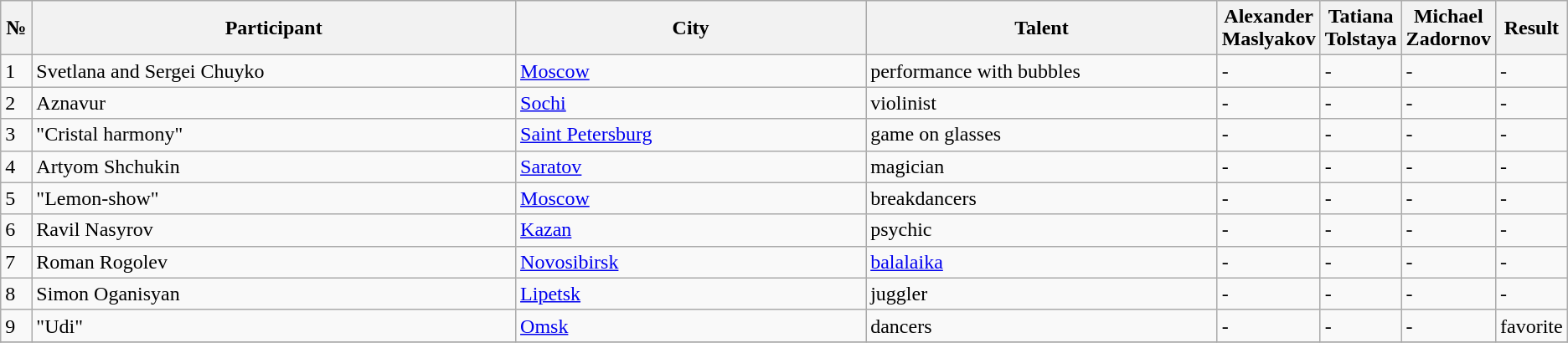<table class="wikitable">
<tr>
<th width="2%">№</th>
<th width="35%">Participant</th>
<th width="25%">City</th>
<th width="25%">Talent</th>
<th width="3%">Alexander Maslyakov</th>
<th width="3%">Tatiana Tolstaya</th>
<th width="3%">Michael Zadornov</th>
<th width="3%">Result</th>
</tr>
<tr>
<td>1</td>
<td>Svetlana and Sergei Chuyko</td>
<td><a href='#'>Moscow</a></td>
<td>performance with bubbles</td>
<td>-</td>
<td>-</td>
<td>-</td>
<td>-</td>
</tr>
<tr>
<td>2</td>
<td>Aznavur</td>
<td><a href='#'>Sochi</a></td>
<td>violinist</td>
<td>-</td>
<td>-</td>
<td>-</td>
<td>-</td>
</tr>
<tr>
<td>3</td>
<td>"Cristal harmony"</td>
<td><a href='#'>Saint Petersburg</a></td>
<td>game on glasses</td>
<td>-</td>
<td>-</td>
<td>-</td>
<td>-</td>
</tr>
<tr>
<td>4</td>
<td>Artyom Shchukin</td>
<td><a href='#'>Saratov</a></td>
<td>magician</td>
<td>-</td>
<td>-</td>
<td>-</td>
<td>-</td>
</tr>
<tr>
<td>5</td>
<td>"Lemon-show"</td>
<td><a href='#'>Moscow</a></td>
<td>breakdancers</td>
<td>-</td>
<td>-</td>
<td>-</td>
<td>-</td>
</tr>
<tr>
<td>6</td>
<td>Ravil Nasyrov</td>
<td><a href='#'>Kazan</a></td>
<td>psychic</td>
<td>-</td>
<td>-</td>
<td>-</td>
<td>-</td>
</tr>
<tr>
<td>7</td>
<td>Roman Rogolev</td>
<td><a href='#'>Novosibirsk</a></td>
<td><a href='#'>balalaika</a></td>
<td>-</td>
<td>-</td>
<td>-</td>
<td>-</td>
</tr>
<tr>
<td>8</td>
<td>Simon Oganisyan</td>
<td><a href='#'>Lipetsk</a></td>
<td>juggler</td>
<td>-</td>
<td>-</td>
<td>-</td>
<td>-</td>
</tr>
<tr>
<td>9</td>
<td>"Udi"</td>
<td><a href='#'>Omsk</a></td>
<td>dancers</td>
<td>-</td>
<td>-</td>
<td>-</td>
<td>favorite</td>
</tr>
<tr>
</tr>
</table>
